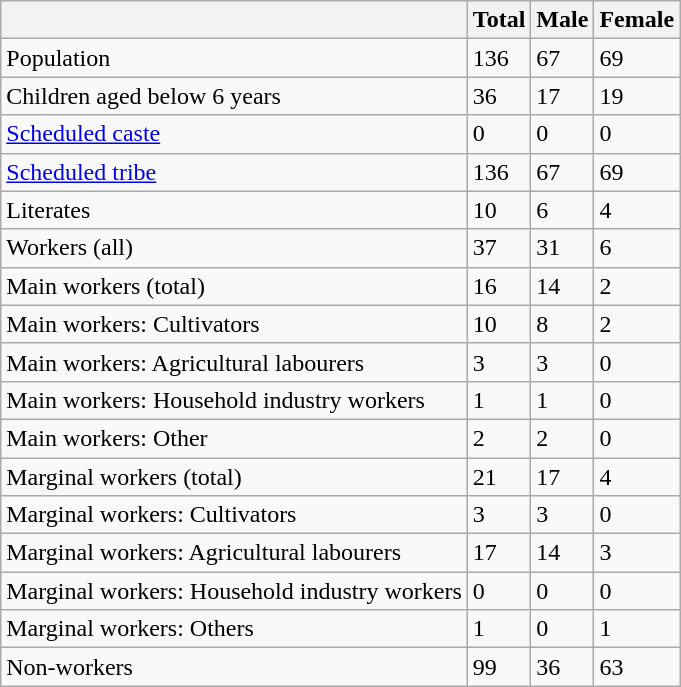<table class="wikitable sortable">
<tr>
<th></th>
<th>Total</th>
<th>Male</th>
<th>Female</th>
</tr>
<tr>
<td>Population</td>
<td>136</td>
<td>67</td>
<td>69</td>
</tr>
<tr>
<td>Children aged below 6 years</td>
<td>36</td>
<td>17</td>
<td>19</td>
</tr>
<tr>
<td><a href='#'>Scheduled caste</a></td>
<td>0</td>
<td>0</td>
<td>0</td>
</tr>
<tr>
<td><a href='#'>Scheduled tribe</a></td>
<td>136</td>
<td>67</td>
<td>69</td>
</tr>
<tr>
<td>Literates</td>
<td>10</td>
<td>6</td>
<td>4</td>
</tr>
<tr>
<td>Workers (all)</td>
<td>37</td>
<td>31</td>
<td>6</td>
</tr>
<tr>
<td>Main workers (total)</td>
<td>16</td>
<td>14</td>
<td>2</td>
</tr>
<tr>
<td>Main workers: Cultivators</td>
<td>10</td>
<td>8</td>
<td>2</td>
</tr>
<tr>
<td>Main workers: Agricultural labourers</td>
<td>3</td>
<td>3</td>
<td>0</td>
</tr>
<tr>
<td>Main workers: Household industry workers</td>
<td>1</td>
<td>1</td>
<td>0</td>
</tr>
<tr>
<td>Main workers: Other</td>
<td>2</td>
<td>2</td>
<td>0</td>
</tr>
<tr>
<td>Marginal workers (total)</td>
<td>21</td>
<td>17</td>
<td>4</td>
</tr>
<tr>
<td>Marginal workers: Cultivators</td>
<td>3</td>
<td>3</td>
<td>0</td>
</tr>
<tr>
<td>Marginal workers: Agricultural labourers</td>
<td>17</td>
<td>14</td>
<td>3</td>
</tr>
<tr>
<td>Marginal workers: Household industry workers</td>
<td>0</td>
<td>0</td>
<td>0</td>
</tr>
<tr>
<td>Marginal workers: Others</td>
<td>1</td>
<td>0</td>
<td>1</td>
</tr>
<tr>
<td>Non-workers</td>
<td>99</td>
<td>36</td>
<td>63</td>
</tr>
</table>
